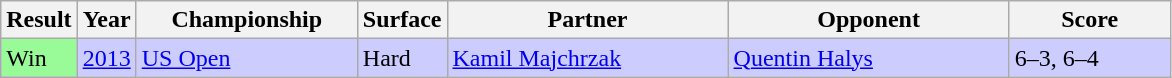<table class="sortable wikitable">
<tr>
<th>Result</th>
<th>Year</th>
<th width=140>Championship</th>
<th>Surface</th>
<th width=180>Partner</th>
<th width=180>Opponent</th>
<th width=100>Score</th>
</tr>
<tr style="background:#ccf;">
<td style="background:#98fb98;">Win</td>
<td><a href='#'>2013</a></td>
<td><a href='#'>US Open</a></td>
<td>Hard</td>
<td> <a href='#'>Kamil Majchrzak</a></td>
<td> <a href='#'>Quentin Halys</a><br></td>
<td>6–3, 6–4</td>
</tr>
</table>
